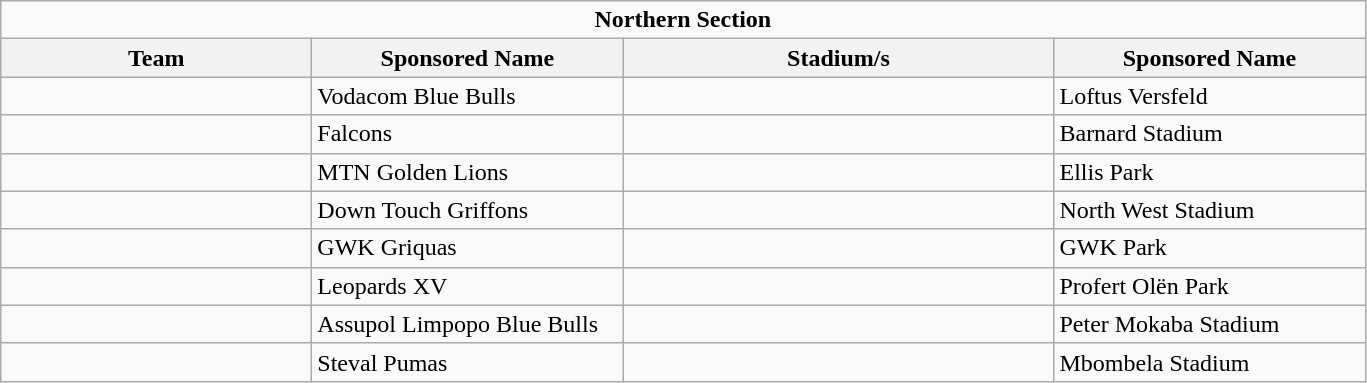<table class="wikitable">
<tr>
<td colspan=4 align=center><strong>Northern Section</strong></td>
</tr>
<tr>
<th width="200">Team</th>
<th width="200">Sponsored Name</th>
<th width="280">Stadium/s</th>
<th width="200">Sponsored Name</th>
</tr>
<tr>
<td></td>
<td>Vodacom Blue Bulls</td>
<td></td>
<td>Loftus Versfeld</td>
</tr>
<tr>
<td></td>
<td>Falcons</td>
<td></td>
<td>Barnard Stadium</td>
</tr>
<tr>
<td></td>
<td>MTN Golden Lions</td>
<td></td>
<td>Ellis Park</td>
</tr>
<tr>
<td></td>
<td>Down Touch Griffons</td>
<td></td>
<td>North West Stadium</td>
</tr>
<tr>
<td></td>
<td>GWK Griquas</td>
<td></td>
<td>GWK Park</td>
</tr>
<tr>
<td></td>
<td>Leopards XV</td>
<td></td>
<td>Profert Olën Park</td>
</tr>
<tr>
<td></td>
<td>Assupol Limpopo Blue Bulls</td>
<td></td>
<td>Peter Mokaba Stadium</td>
</tr>
<tr>
<td></td>
<td>Steval Pumas</td>
<td></td>
<td>Mbombela Stadium</td>
</tr>
</table>
